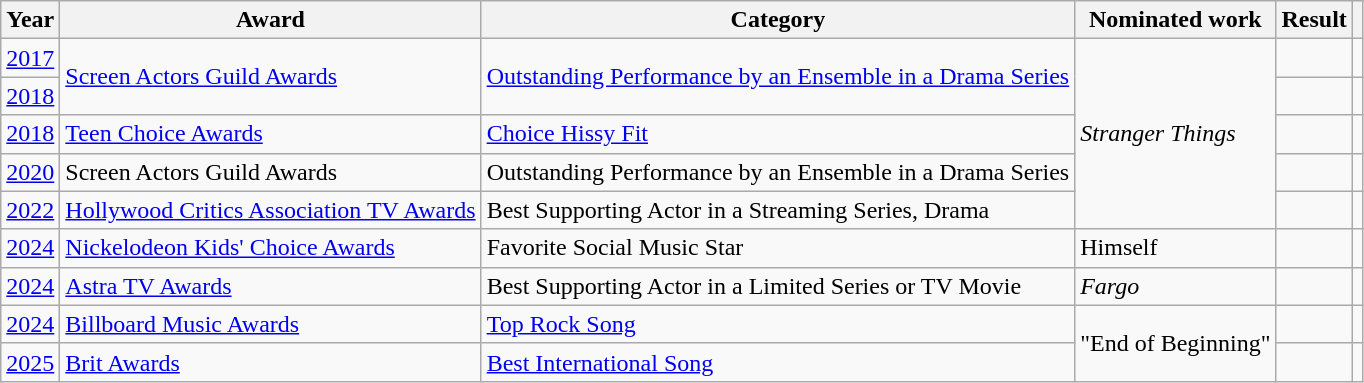<table class="wikitable">
<tr>
<th>Year</th>
<th>Award</th>
<th>Category</th>
<th>Nominated work</th>
<th>Result</th>
<th></th>
</tr>
<tr>
<td><a href='#'>2017</a></td>
<td rowspan=2><a href='#'>Screen Actors Guild Awards</a></td>
<td rowspan=2><a href='#'>Outstanding Performance by an Ensemble in a Drama Series</a></td>
<td rowspan=5><em>Stranger Things</em></td>
<td></td>
<td></td>
</tr>
<tr>
<td><a href='#'>2018</a></td>
<td></td>
<td></td>
</tr>
<tr>
<td><a href='#'>2018</a></td>
<td><a href='#'>Teen Choice Awards</a></td>
<td><a href='#'>Choice Hissy Fit</a></td>
<td></td>
<td></td>
</tr>
<tr>
<td><a href='#'>2020</a></td>
<td>Screen Actors Guild Awards</td>
<td>Outstanding Performance by an Ensemble in a Drama Series</td>
<td></td>
<td></td>
</tr>
<tr>
<td><a href='#'>2022</a></td>
<td><a href='#'>Hollywood Critics Association TV Awards</a></td>
<td>Best Supporting Actor in a Streaming Series, Drama</td>
<td></td>
<td></td>
</tr>
<tr>
<td><a href='#'>2024</a></td>
<td><a href='#'>Nickelodeon Kids' Choice Awards</a></td>
<td>Favorite Social Music Star</td>
<td>Himself</td>
<td></td>
<td></td>
</tr>
<tr>
<td><a href='#'>2024</a></td>
<td><a href='#'>Astra TV Awards</a></td>
<td>Best Supporting Actor in a Limited Series or TV Movie</td>
<td><em>Fargo</em></td>
<td></td>
<td></td>
</tr>
<tr>
<td><a href='#'>2024</a></td>
<td><a href='#'>Billboard Music Awards</a></td>
<td><a href='#'>Top Rock Song</a></td>
<td rowspan=2>"End of Beginning"</td>
<td></td>
<td></td>
</tr>
<tr>
<td><a href='#'>2025</a></td>
<td><a href='#'>Brit Awards</a></td>
<td><a href='#'>Best International Song</a></td>
<td></td>
<td></td>
</tr>
</table>
